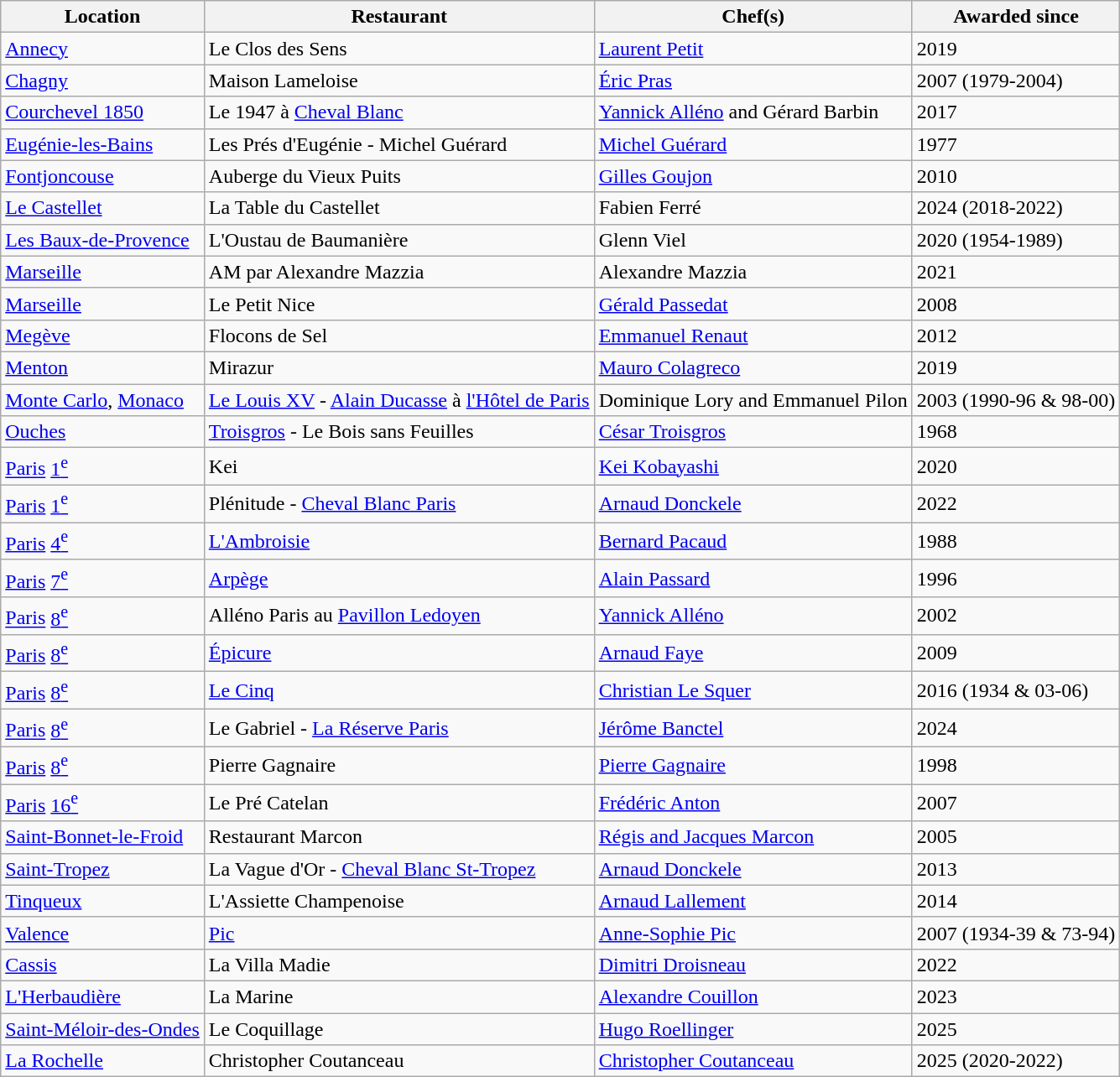<table class="wikitable sortable">
<tr>
<th scope="col">Location</th>
<th scope="col">Restaurant</th>
<th scope="col">Chef(s)</th>
<th scope="col">Awarded since</th>
</tr>
<tr>
<td><a href='#'>Annecy</a></td>
<td>Le Clos des Sens</td>
<td><a href='#'>Laurent Petit</a></td>
<td>2019</td>
</tr>
<tr>
<td><a href='#'>Chagny</a></td>
<td>Maison Lameloise</td>
<td><a href='#'>Éric Pras</a></td>
<td>2007 (1979-2004)</td>
</tr>
<tr>
<td><a href='#'>Courchevel 1850</a></td>
<td>Le 1947 à <a href='#'>Cheval Blanc</a></td>
<td><a href='#'>Yannick Alléno</a> and Gérard Barbin</td>
<td>2017</td>
</tr>
<tr>
<td><a href='#'>Eugénie-les-Bains</a></td>
<td>Les Prés d'Eugénie - Michel Guérard</td>
<td><a href='#'>Michel Guérard</a></td>
<td>1977</td>
</tr>
<tr>
<td><a href='#'>Fontjoncouse</a></td>
<td>Auberge du Vieux Puits</td>
<td><a href='#'>Gilles Goujon</a></td>
<td>2010</td>
</tr>
<tr>
<td><a href='#'>Le Castellet</a></td>
<td>La Table du Castellet</td>
<td>Fabien Ferré</td>
<td>2024 (2018-2022)</td>
</tr>
<tr>
<td><a href='#'>Les Baux-de-Provence</a></td>
<td>L'Oustau de Baumanière</td>
<td>Glenn Viel</td>
<td>2020 (1954-1989)</td>
</tr>
<tr>
<td><a href='#'>Marseille</a></td>
<td>AM par Alexandre Mazzia</td>
<td>Alexandre Mazzia</td>
<td>2021</td>
</tr>
<tr>
<td><a href='#'>Marseille</a></td>
<td>Le Petit Nice</td>
<td><a href='#'>Gérald Passedat</a></td>
<td>2008</td>
</tr>
<tr>
<td><a href='#'>Megève</a></td>
<td>Flocons de Sel</td>
<td><a href='#'>Emmanuel Renaut</a></td>
<td>2012</td>
</tr>
<tr>
<td><a href='#'>Menton</a></td>
<td>Mirazur</td>
<td><a href='#'>Mauro Colagreco</a></td>
<td>2019</td>
</tr>
<tr>
<td><a href='#'>Monte Carlo</a>, <a href='#'>Monaco</a></td>
<td><a href='#'>Le Louis XV</a> - <a href='#'>Alain Ducasse</a> à <a href='#'>l'Hôtel de Paris</a></td>
<td>Dominique Lory and Emmanuel Pilon</td>
<td>2003 (1990-96 & 98-00)</td>
</tr>
<tr>
<td><a href='#'>Ouches</a></td>
<td><a href='#'>Troisgros</a> - Le Bois sans Feuilles</td>
<td><a href='#'>César Troisgros</a></td>
<td>1968</td>
</tr>
<tr>
<td><a href='#'>Paris</a> <a href='#'>1<sup>e</sup></a></td>
<td>Kei</td>
<td><a href='#'>Kei Kobayashi</a></td>
<td>2020</td>
</tr>
<tr>
<td><a href='#'>Paris</a> <a href='#'>1<sup>e</sup></a></td>
<td>Plénitude - <a href='#'>Cheval Blanc Paris</a></td>
<td><a href='#'>Arnaud Donckele</a></td>
<td>2022</td>
</tr>
<tr>
<td><a href='#'>Paris</a> <a href='#'>4<sup>e</sup></a></td>
<td><a href='#'>L'Ambroisie</a></td>
<td><a href='#'>Bernard Pacaud</a></td>
<td>1988</td>
</tr>
<tr>
<td><a href='#'>Paris</a> <a href='#'>7<sup>e</sup></a></td>
<td><a href='#'>Arpège</a></td>
<td><a href='#'>Alain Passard</a></td>
<td>1996</td>
</tr>
<tr>
<td><a href='#'>Paris</a> <a href='#'>8<sup>e</sup></a></td>
<td>Alléno Paris au <a href='#'>Pavillon Ledoyen</a></td>
<td><a href='#'>Yannick Alléno</a></td>
<td>2002</td>
</tr>
<tr>
<td><a href='#'>Paris</a> <a href='#'>8<sup>e</sup></a></td>
<td><a href='#'>Épicure</a></td>
<td><a href='#'>Arnaud Faye</a></td>
<td>2009</td>
</tr>
<tr>
<td><a href='#'>Paris</a> <a href='#'>8<sup>e</sup></a></td>
<td><a href='#'>Le Cinq</a></td>
<td><a href='#'>Christian Le Squer</a></td>
<td>2016 (1934 & 03-06)</td>
</tr>
<tr>
<td><a href='#'>Paris</a> <a href='#'>8<sup>e</sup></a></td>
<td>Le Gabriel - <a href='#'>La Réserve Paris</a></td>
<td><a href='#'>Jérôme Banctel</a></td>
<td>2024</td>
</tr>
<tr>
<td><a href='#'>Paris</a> <a href='#'>8<sup>e</sup></a></td>
<td>Pierre Gagnaire</td>
<td><a href='#'>Pierre Gagnaire</a></td>
<td>1998</td>
</tr>
<tr>
<td><a href='#'>Paris</a> <a href='#'>16<sup>e</sup></a></td>
<td>Le Pré Catelan</td>
<td><a href='#'>Frédéric Anton</a></td>
<td>2007</td>
</tr>
<tr>
<td><a href='#'>Saint-Bonnet-le-Froid</a></td>
<td>Restaurant Marcon</td>
<td><a href='#'>Régis and Jacques Marcon</a></td>
<td>2005</td>
</tr>
<tr>
<td><a href='#'>Saint-Tropez</a></td>
<td>La Vague d'Or - <a href='#'>Cheval Blanc St-Tropez</a></td>
<td><a href='#'>Arnaud Donckele</a></td>
<td>2013</td>
</tr>
<tr>
<td><a href='#'>Tinqueux</a></td>
<td>L'Assiette Champenoise</td>
<td><a href='#'>Arnaud Lallement</a></td>
<td>2014</td>
</tr>
<tr>
<td><a href='#'>Valence</a></td>
<td><a href='#'>Pic</a></td>
<td><a href='#'>Anne-Sophie Pic</a></td>
<td>2007 (1934-39 & 73-94)</td>
</tr>
<tr>
<td><a href='#'>Cassis</a></td>
<td>La Villa Madie</td>
<td><a href='#'>Dimitri Droisneau</a></td>
<td>2022</td>
</tr>
<tr>
<td><a href='#'>L'Herbaudière</a></td>
<td>La Marine</td>
<td><a href='#'>Alexandre Couillon</a></td>
<td>2023</td>
</tr>
<tr>
<td><a href='#'>Saint-Méloir-des-Ondes</a></td>
<td>Le Coquillage</td>
<td><a href='#'>Hugo Roellinger</a></td>
<td>2025</td>
</tr>
<tr>
<td><a href='#'>La Rochelle</a></td>
<td>Christopher Coutanceau</td>
<td><a href='#'>Christopher Coutanceau</a></td>
<td>2025 (2020-2022)</td>
</tr>
</table>
